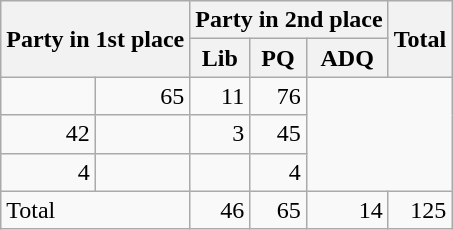<table class="wikitable" style="text-align:right;">
<tr>
<th rowspan="2" colspan="2" style="text-align:left;">Party in 1st place</th>
<th colspan="3">Party in 2nd place</th>
<th rowspan="2">Total</th>
</tr>
<tr>
<th>Lib</th>
<th>PQ</th>
<th>ADQ</th>
</tr>
<tr>
<td></td>
<td>65</td>
<td>11</td>
<td>76</td>
</tr>
<tr>
<td>42</td>
<td></td>
<td>3</td>
<td>45</td>
</tr>
<tr>
<td>4</td>
<td></td>
<td></td>
<td>4</td>
</tr>
<tr>
<td colspan="2" style="text-align:left;">Total</td>
<td>46</td>
<td>65</td>
<td>14</td>
<td>125</td>
</tr>
</table>
